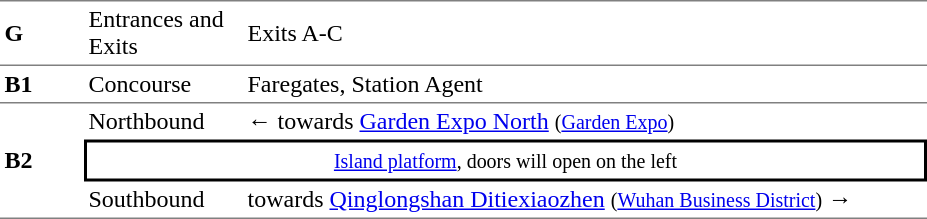<table table border=0 cellspacing=0 cellpadding=3>
<tr>
<td style="border-top:solid 1px gray;border-bottom:solid 0px gray;" width=50><strong>G</strong></td>
<td style="border-top:solid 1px gray;border-bottom:solid 0px gray;" width=100>Entrances and Exits</td>
<td style="border-top:solid 1px gray;border-bottom:solid 0px gray;" width=450>Exits A-C</td>
</tr>
<tr>
<td style="border-top:solid 1px gray;border-bottom:solid 1px gray;" width=50><strong>B1</strong></td>
<td style="border-top:solid 1px gray;border-bottom:solid 1px gray;" width=100>Concourse</td>
<td style="border-top:solid 1px gray;border-bottom:solid 1px gray;" width=450>Faregates, Station Agent</td>
</tr>
<tr>
<td style="border-bottom:solid 1px gray;" rowspan=3><strong>B2</strong></td>
<td>Northbound</td>
<td>←  towards <a href='#'>Garden Expo North</a> <small>(<a href='#'>Garden Expo</a>)</small></td>
</tr>
<tr>
<td style="border-right:solid 2px black;border-left:solid 2px black;border-top:solid 2px black;border-bottom:solid 2px black;text-align:center;" colspan=2><small><a href='#'>Island platform</a>, doors will open on the left</small></td>
</tr>
<tr>
<td style="border-bottom:solid 1px gray;">Southbound</td>
<td style="border-bottom:solid 1px gray;"> towards <a href='#'>Qinglongshan Ditiexiaozhen</a> <small>(<a href='#'>Wuhan Business District</a>)</small> →</td>
</tr>
</table>
